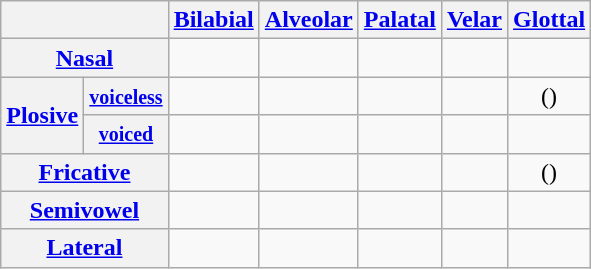<table class="wikitable" style=text-align:center>
<tr>
<th colspan=2></th>
<th><a href='#'>Bilabial</a></th>
<th><a href='#'>Alveolar</a></th>
<th><a href='#'>Palatal</a></th>
<th><a href='#'>Velar</a></th>
<th><a href='#'>Glottal</a></th>
</tr>
<tr>
<th colspan=2><a href='#'>Nasal</a></th>
<td></td>
<td></td>
<td></td>
<td> </td>
<td></td>
</tr>
<tr>
<th rowspan=2><a href='#'>Plosive</a></th>
<th><small><a href='#'>voiceless</a></small></th>
<td></td>
<td></td>
<td></td>
<td></td>
<td>() </td>
</tr>
<tr>
<th><small><a href='#'>voiced</a></small></th>
<td></td>
<td></td>
<td></td>
<td></td>
<td></td>
</tr>
<tr>
<th colspan=2><a href='#'>Fricative</a></th>
<td> </td>
<td></td>
<td></td>
<td></td>
<td>()</td>
</tr>
<tr>
<th colspan=2><a href='#'>Semivowel</a></th>
<td></td>
<td></td>
<td> </td>
<td></td>
<td></td>
</tr>
<tr>
<th colspan=2><a href='#'>Lateral</a></th>
<td></td>
<td></td>
<td></td>
<td></td>
<td></td>
</tr>
</table>
